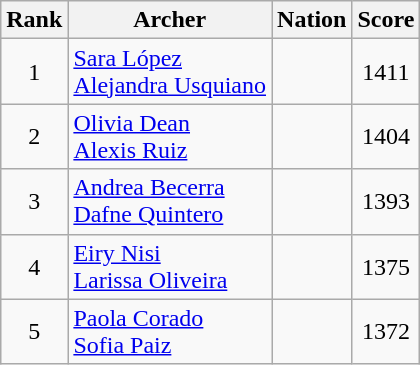<table class="wikitable sortable" style="text-align:center">
<tr>
<th>Rank</th>
<th>Archer</th>
<th>Nation</th>
<th>Score</th>
</tr>
<tr>
<td>1</td>
<td align=left><a href='#'>Sara López</a><br><a href='#'>Alejandra Usquiano</a></td>
<td align=left></td>
<td>1411</td>
</tr>
<tr>
<td>2</td>
<td align=left><a href='#'>Olivia Dean</a><br><a href='#'>Alexis Ruiz</a></td>
<td align=left></td>
<td>1404</td>
</tr>
<tr>
<td>3</td>
<td align=left><a href='#'>Andrea Becerra</a><br><a href='#'>Dafne Quintero</a></td>
<td align=left></td>
<td>1393</td>
</tr>
<tr>
<td>4</td>
<td align=left><a href='#'>Eiry Nisi</a><br><a href='#'>Larissa Oliveira</a></td>
<td align=left></td>
<td>1375</td>
</tr>
<tr>
<td>5</td>
<td align=left><a href='#'>Paola Corado</a><br><a href='#'>Sofia Paiz</a></td>
<td align=left></td>
<td>1372</td>
</tr>
</table>
